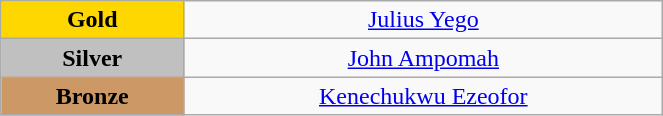<table class="wikitable" style=" text-align:center; " width="35%">
<tr>
<td bgcolor="gold"><strong>Gold</strong></td>
<td><a href='#'>Julius Yego</a><br>  <small><em></em></small></td>
</tr>
<tr>
<td bgcolor="silver"><strong>Silver</strong></td>
<td><a href='#'>John Ampomah</a><br>  <small><em></em></small></td>
</tr>
<tr>
<td bgcolor="CC9966"><strong>Bronze</strong></td>
<td><a href='#'>Kenechukwu Ezeofor</a><br>  <small><em></em></small></td>
</tr>
</table>
